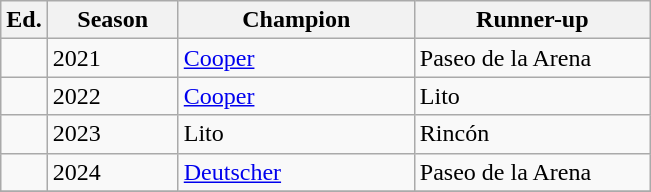<table class="wikitable sortable">
<tr>
<th width=px>Ed.</th>
<th width=80px>Season</th>
<th width=150px>Champion</th>
<th width=150px>Runner-up</th>
</tr>
<tr>
<td></td>
<td>2021</td>
<td><a href='#'>Cooper</a></td>
<td>Paseo de la Arena</td>
</tr>
<tr>
<td></td>
<td>2022</td>
<td><a href='#'>Cooper</a></td>
<td>Lito</td>
</tr>
<tr>
<td></td>
<td>2023</td>
<td>Lito</td>
<td>Rincón</td>
</tr>
<tr>
<td></td>
<td>2024</td>
<td><a href='#'>Deutscher</a></td>
<td>Paseo de la Arena</td>
</tr>
<tr>
</tr>
</table>
